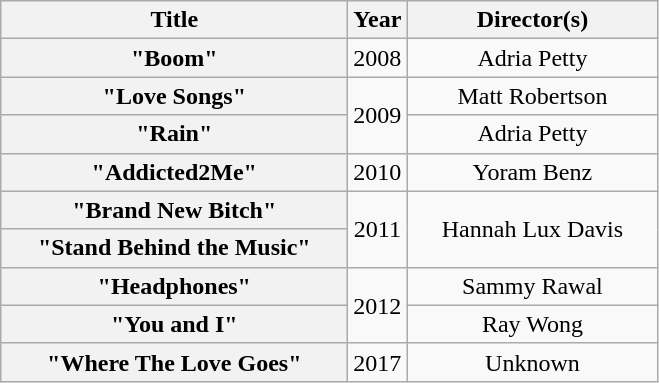<table class="wikitable plainrowheaders" style="text-align:center;">
<tr>
<th scope="col" style="width:14em;">Title</th>
<th scope="col">Year</th>
<th scope="col" style="width:10em;">Director(s)</th>
</tr>
<tr>
<th scope="row">"Boom"</th>
<td>2008</td>
<td>Adria Petty</td>
</tr>
<tr>
<th scope="row">"Love Songs"</th>
<td rowspan="2">2009</td>
<td>Matt Robertson</td>
</tr>
<tr>
<th scope="row">"Rain"</th>
<td>Adria Petty</td>
</tr>
<tr>
<th scope="row">"Addicted2Me"</th>
<td>2010</td>
<td>Yoram Benz</td>
</tr>
<tr>
<th scope="row">"Brand New Bitch"</th>
<td rowspan="2">2011</td>
<td rowspan="2">Hannah Lux Davis</td>
</tr>
<tr>
<th scope="row">"Stand Behind the Music"</th>
</tr>
<tr>
<th scope="row">"Headphones"</th>
<td rowspan="2">2012</td>
<td>Sammy Rawal</td>
</tr>
<tr>
<th scope="row">"You and I"</th>
<td>Ray Wong</td>
</tr>
<tr>
<th scope="row">"Where The Love Goes"</th>
<td rowspan="2">2017</td>
<td rowspan="2">Unknown</td>
</tr>
</table>
